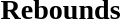<table width=100%>
<tr>
<td width=50% valign=top><br><h3>Rebounds</h3>


</td>
</tr>
</table>
